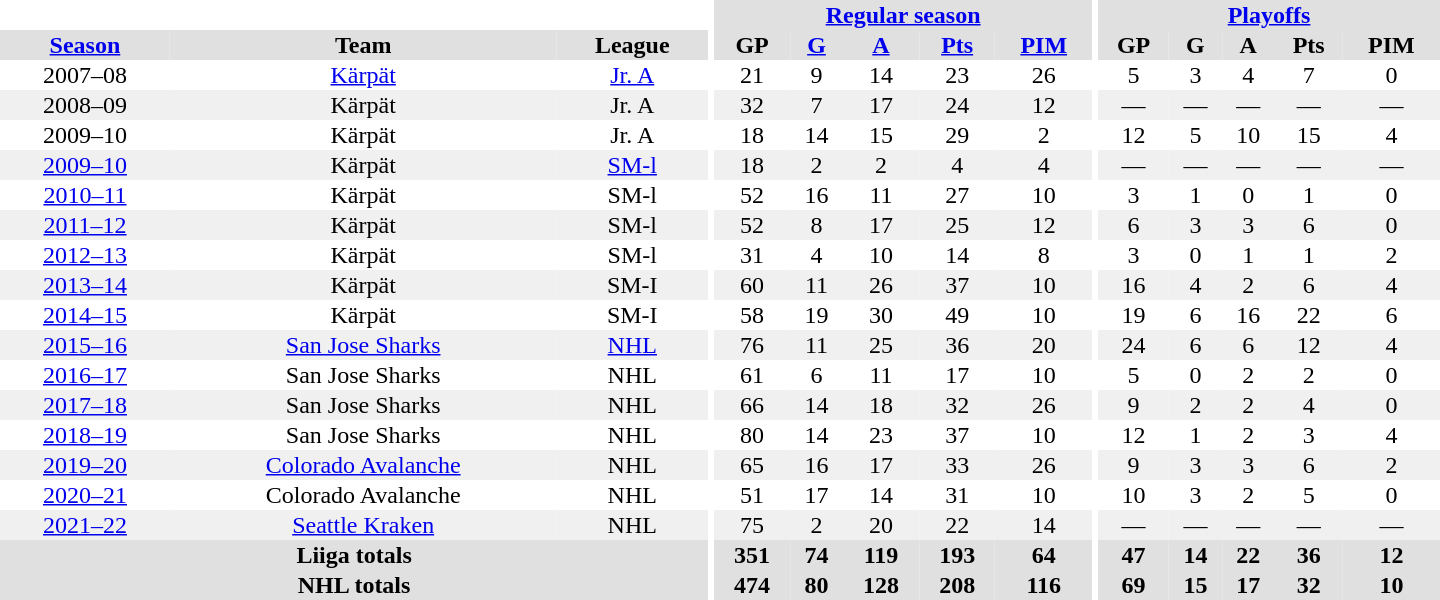<table border="0" cellpadding="1" cellspacing="0" style="text-align:center; width:60em">
<tr bgcolor="#e0e0e0">
<th colspan="3" bgcolor="#ffffff"></th>
<th rowspan="99" bgcolor="#ffffff"></th>
<th colspan="5"><a href='#'>Regular season</a></th>
<th rowspan="99" bgcolor="#ffffff"></th>
<th colspan="5"><a href='#'>Playoffs</a></th>
</tr>
<tr bgcolor="#e0e0e0">
<th><a href='#'>Season</a></th>
<th>Team</th>
<th>League</th>
<th>GP</th>
<th><a href='#'>G</a></th>
<th><a href='#'>A</a></th>
<th><a href='#'>Pts</a></th>
<th><a href='#'>PIM</a></th>
<th>GP</th>
<th>G</th>
<th>A</th>
<th>Pts</th>
<th>PIM</th>
</tr>
<tr>
<td>2007–08</td>
<td><a href='#'>Kärpät</a></td>
<td><a href='#'>Jr. A</a></td>
<td>21</td>
<td>9</td>
<td>14</td>
<td>23</td>
<td>26</td>
<td>5</td>
<td>3</td>
<td>4</td>
<td>7</td>
<td>0</td>
</tr>
<tr bgcolor="#f0f0f0">
<td>2008–09</td>
<td>Kärpät</td>
<td>Jr. A</td>
<td>32</td>
<td>7</td>
<td>17</td>
<td>24</td>
<td>12</td>
<td>—</td>
<td>—</td>
<td>—</td>
<td>—</td>
<td>—</td>
</tr>
<tr>
<td>2009–10</td>
<td>Kärpät</td>
<td>Jr. A</td>
<td>18</td>
<td>14</td>
<td>15</td>
<td>29</td>
<td>2</td>
<td>12</td>
<td>5</td>
<td>10</td>
<td>15</td>
<td>4</td>
</tr>
<tr bgcolor="#f0f0f0">
<td><a href='#'>2009–10</a></td>
<td>Kärpät</td>
<td><a href='#'>SM-l</a></td>
<td>18</td>
<td>2</td>
<td>2</td>
<td>4</td>
<td>4</td>
<td>—</td>
<td>—</td>
<td>—</td>
<td>—</td>
<td>—</td>
</tr>
<tr>
<td><a href='#'>2010–11</a></td>
<td>Kärpät</td>
<td>SM-l</td>
<td>52</td>
<td>16</td>
<td>11</td>
<td>27</td>
<td>10</td>
<td>3</td>
<td>1</td>
<td>0</td>
<td>1</td>
<td>0</td>
</tr>
<tr bgcolor="#f0f0f0">
<td><a href='#'>2011–12</a></td>
<td>Kärpät</td>
<td>SM-l</td>
<td>52</td>
<td>8</td>
<td>17</td>
<td>25</td>
<td>12</td>
<td>6</td>
<td>3</td>
<td>3</td>
<td>6</td>
<td>0</td>
</tr>
<tr>
<td><a href='#'>2012–13</a></td>
<td>Kärpät</td>
<td>SM-l</td>
<td>31</td>
<td>4</td>
<td>10</td>
<td>14</td>
<td>8</td>
<td>3</td>
<td>0</td>
<td>1</td>
<td>1</td>
<td>2</td>
</tr>
<tr bgcolor="#f0f0f0">
<td><a href='#'>2013–14</a></td>
<td>Kärpät</td>
<td>SM-I</td>
<td>60</td>
<td>11</td>
<td>26</td>
<td>37</td>
<td>10</td>
<td>16</td>
<td>4</td>
<td>2</td>
<td>6</td>
<td>4</td>
</tr>
<tr>
<td><a href='#'>2014–15</a></td>
<td>Kärpät</td>
<td>SM-I</td>
<td>58</td>
<td>19</td>
<td>30</td>
<td>49</td>
<td>10</td>
<td>19</td>
<td>6</td>
<td>16</td>
<td>22</td>
<td>6</td>
</tr>
<tr bgcolor="#f0f0f0">
<td><a href='#'>2015–16</a></td>
<td><a href='#'>San Jose Sharks</a></td>
<td><a href='#'>NHL</a></td>
<td>76</td>
<td>11</td>
<td>25</td>
<td>36</td>
<td>20</td>
<td>24</td>
<td>6</td>
<td>6</td>
<td>12</td>
<td>4</td>
</tr>
<tr>
<td><a href='#'>2016–17</a></td>
<td>San Jose Sharks</td>
<td>NHL</td>
<td>61</td>
<td>6</td>
<td>11</td>
<td>17</td>
<td>10</td>
<td>5</td>
<td>0</td>
<td>2</td>
<td>2</td>
<td>0</td>
</tr>
<tr bgcolor="#f0f0f0">
<td><a href='#'>2017–18</a></td>
<td>San Jose Sharks</td>
<td>NHL</td>
<td>66</td>
<td>14</td>
<td>18</td>
<td>32</td>
<td>26</td>
<td>9</td>
<td>2</td>
<td>2</td>
<td>4</td>
<td>0</td>
</tr>
<tr>
<td><a href='#'>2018–19</a></td>
<td>San Jose Sharks</td>
<td>NHL</td>
<td>80</td>
<td>14</td>
<td>23</td>
<td>37</td>
<td>10</td>
<td>12</td>
<td>1</td>
<td>2</td>
<td>3</td>
<td>4</td>
</tr>
<tr bgcolor="#f0f0f0">
<td><a href='#'>2019–20</a></td>
<td><a href='#'>Colorado Avalanche</a></td>
<td>NHL</td>
<td>65</td>
<td>16</td>
<td>17</td>
<td>33</td>
<td>26</td>
<td>9</td>
<td>3</td>
<td>3</td>
<td>6</td>
<td>2</td>
</tr>
<tr>
<td><a href='#'>2020–21</a></td>
<td>Colorado Avalanche</td>
<td>NHL</td>
<td>51</td>
<td>17</td>
<td>14</td>
<td>31</td>
<td>10</td>
<td>10</td>
<td>3</td>
<td>2</td>
<td>5</td>
<td>0</td>
</tr>
<tr bgcolor="#f0f0f0">
<td><a href='#'>2021–22</a></td>
<td><a href='#'>Seattle Kraken</a></td>
<td>NHL</td>
<td>75</td>
<td>2</td>
<td>20</td>
<td>22</td>
<td>14</td>
<td>—</td>
<td>—</td>
<td>—</td>
<td>—</td>
<td>—</td>
</tr>
<tr bgcolor="#e0e0e0">
<th colspan="3">Liiga totals</th>
<th>351</th>
<th>74</th>
<th>119</th>
<th>193</th>
<th>64</th>
<th>47</th>
<th>14</th>
<th>22</th>
<th>36</th>
<th>12</th>
</tr>
<tr bgcolor="#e0e0e0">
<th colspan="3">NHL totals</th>
<th>474</th>
<th>80</th>
<th>128</th>
<th>208</th>
<th>116</th>
<th>69</th>
<th>15</th>
<th>17</th>
<th>32</th>
<th>10</th>
</tr>
</table>
